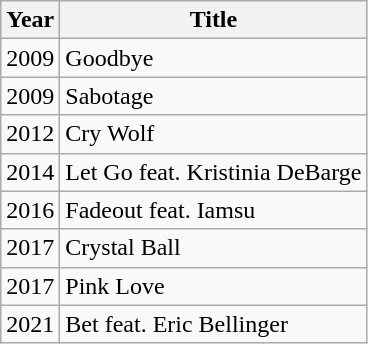<table class="wikitable" style="text-align:center;">
<tr>
<th>Year</th>
<th>Title</th>
</tr>
<tr>
<td>2009</td>
<td style="text-align:left;">Goodbye</td>
</tr>
<tr>
<td>2009</td>
<td style="text-align:left;">Sabotage</td>
</tr>
<tr>
<td>2012</td>
<td style="text-align:left;">Cry Wolf</td>
</tr>
<tr>
<td>2014</td>
<td style="text-align:left;">Let Go feat. Kristinia DeBarge</td>
</tr>
<tr>
<td>2016</td>
<td style="text-align:left;">Fadeout feat. Iamsu</td>
</tr>
<tr>
<td>2017</td>
<td style="text-align:left;">Crystal Ball</td>
</tr>
<tr>
<td>2017</td>
<td style="text-align:left;">Pink Love</td>
</tr>
<tr>
<td>2021</td>
<td style="text-align:left;">Bet feat. Eric Bellinger</td>
</tr>
</table>
